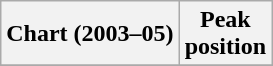<table class="wikitable plainrowheaders" style="text-align:center;">
<tr>
<th>Chart (2003–05)</th>
<th>Peak<br>position</th>
</tr>
<tr>
</tr>
</table>
